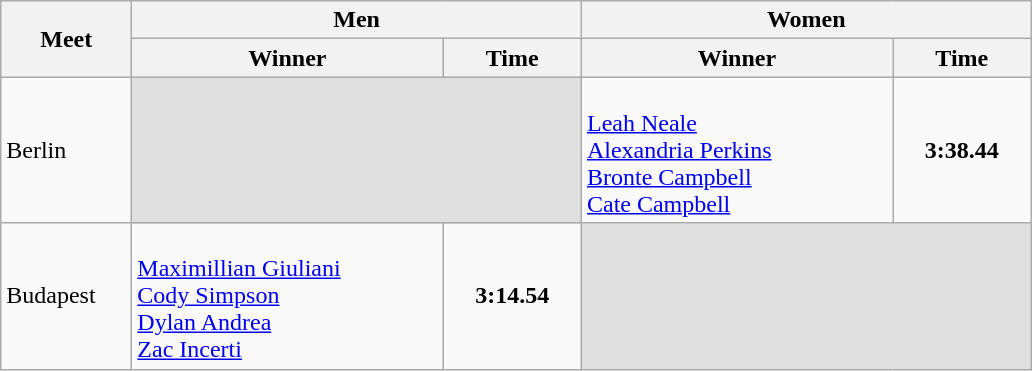<table class="wikitable">
<tr>
<th width=80 rowspan=2>Meet</th>
<th colspan=2>Men</th>
<th colspan=2>Women</th>
</tr>
<tr>
<th width=200>Winner</th>
<th width=85>Time</th>
<th width=200>Winner</th>
<th width=85>Time</th>
</tr>
<tr>
<td>Berlin</td>
<td colspan=2 bgcolor=e0e0e0></td>
<td><br><a href='#'>Leah Neale</a><br><a href='#'>Alexandria Perkins</a><br><a href='#'>Bronte Campbell</a><br><a href='#'>Cate Campbell</a></td>
<td align=center><strong>3:38.44</strong></td>
</tr>
<tr>
<td>Budapest</td>
<td><br><a href='#'>Maximillian Giuliani</a><br><a href='#'>Cody Simpson</a><br><a href='#'>Dylan Andrea</a><br><a href='#'>Zac Incerti</a></td>
<td align=center><strong>3:14.54</strong></td>
<td colspan=2 bgcolor=e0e0e0></td>
</tr>
</table>
